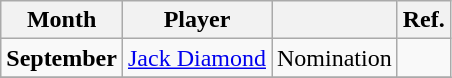<table class="wikitable" style="text-align:left">
<tr>
<th>Month</th>
<th>Player</th>
<th></th>
<th>Ref.</th>
</tr>
<tr>
<td align="center"><strong>September</strong></td>
<td> <a href='#'>Jack Diamond</a></td>
<td>Nomination</td>
<td align="center"></td>
</tr>
<tr>
</tr>
</table>
